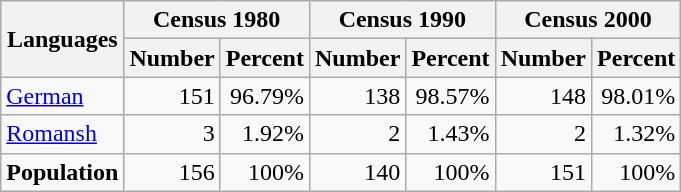<table class="wikitable">
<tr ---->
<th rowspan="2">Languages</th>
<th colspan="2">Census 1980</th>
<th colspan="2">Census 1990</th>
<th colspan="2">Census 2000</th>
</tr>
<tr ---->
<th>Number</th>
<th>Percent</th>
<th>Number</th>
<th>Percent</th>
<th>Number</th>
<th>Percent</th>
</tr>
<tr ---->
<td><a href='#'>German</a></td>
<td align=right>151</td>
<td align=right>96.79%</td>
<td align=right>138</td>
<td align=right>98.57%</td>
<td align=right>148</td>
<td align=right>98.01%</td>
</tr>
<tr ---->
<td><a href='#'>Romansh</a></td>
<td align=right>3</td>
<td align=right>1.92%</td>
<td align=right>2</td>
<td align=right>1.43%</td>
<td align=right>2</td>
<td align=right>1.32%</td>
</tr>
<tr ---->
<td><strong>Population</strong></td>
<td align=right>156</td>
<td align=right>100%</td>
<td align=right>140</td>
<td align=right>100%</td>
<td align=right>151</td>
<td align=right>100%</td>
</tr>
</table>
